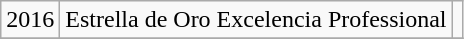<table class="wikitable">
<tr>
<td rowspan="1">2016</td>
<td>Estrella de Oro Excelencia Professional</td>
<td></td>
</tr>
<tr>
</tr>
</table>
